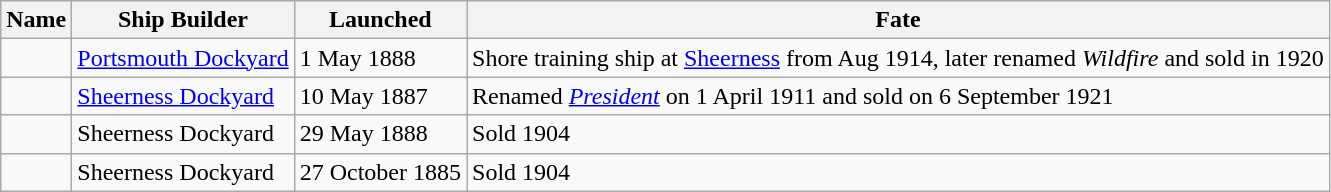<table class="wikitable" style="text-align:left">
<tr>
<th>Name</th>
<th>Ship Builder</th>
<th>Launched</th>
<th>Fate</th>
</tr>
<tr>
<td></td>
<td><a href='#'>Portsmouth Dockyard</a></td>
<td>1 May 1888</td>
<td>Shore training ship at <a href='#'>Sheerness</a> from Aug 1914, later renamed <em>Wildfire</em> and sold in 1920</td>
</tr>
<tr>
<td></td>
<td><a href='#'>Sheerness Dockyard</a></td>
<td>10 May 1887</td>
<td>Renamed <a href='#'><em>President</em></a> on 1 April 1911 and sold on 6 September 1921</td>
</tr>
<tr>
<td></td>
<td>Sheerness Dockyard</td>
<td>29 May 1888</td>
<td>Sold 1904</td>
</tr>
<tr>
<td></td>
<td>Sheerness Dockyard</td>
<td>27 October 1885</td>
<td>Sold 1904</td>
</tr>
</table>
